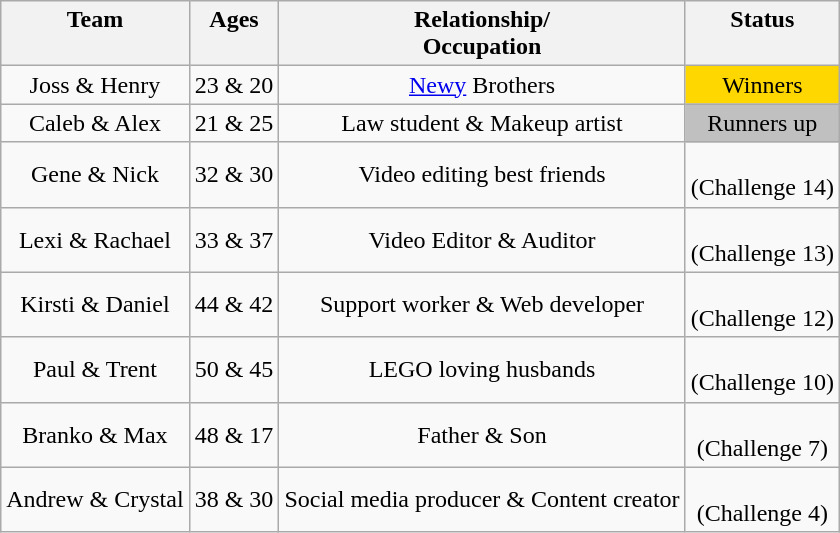<table class="wikitable" style="text-align:center">
<tr valign="top">
<th>Team</th>
<th>Ages</th>
<th>Relationship/<br>Occupation</th>
<th>Status</th>
</tr>
<tr>
<td>Joss & Henry</td>
<td>23 & 20</td>
<td><a href='#'>Newy</a> Brothers</td>
<td style="background:gold">Winners</td>
</tr>
<tr>
<td>Caleb & Alex</td>
<td>21 & 25</td>
<td>Law student & Makeup artist</td>
<td style="background:silver">Runners up</td>
</tr>
<tr>
<td>Gene & Nick</td>
<td>32 & 30</td>
<td>Video editing best friends</td>
<td><br>(Challenge 14)</td>
</tr>
<tr>
<td>Lexi & Rachael</td>
<td>33 & 37</td>
<td>Video Editor & Auditor</td>
<td><br>(Challenge 13)</td>
</tr>
<tr>
<td>Kirsti & Daniel</td>
<td>44 & 42</td>
<td>Support worker & Web developer</td>
<td><br>(Challenge 12)</td>
</tr>
<tr>
<td>Paul & Trent</td>
<td>50 & 45</td>
<td>LEGO loving husbands</td>
<td><br>(Challenge 10)</td>
</tr>
<tr>
<td>Branko & Max</td>
<td>48 & 17</td>
<td>Father & Son</td>
<td><br>(Challenge 7)</td>
</tr>
<tr>
<td>Andrew & Crystal</td>
<td>38 & 30</td>
<td>Social media producer & Content creator</td>
<td><br>(Challenge 4)</td>
</tr>
</table>
